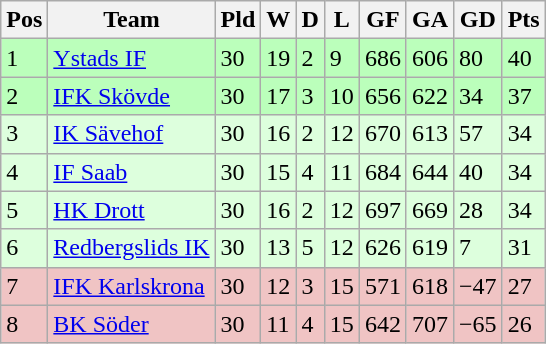<table class="wikitable">
<tr>
<th><span>Pos</span></th>
<th>Team</th>
<th><span>Pld</span></th>
<th><span>W</span></th>
<th><span>D</span></th>
<th><span>L</span></th>
<th><span>GF</span></th>
<th><span>GA</span></th>
<th><span>GD</span></th>
<th><span>Pts</span></th>
</tr>
<tr style="background:#bbffbb">
<td>1</td>
<td><a href='#'>Ystads IF</a></td>
<td>30</td>
<td>19</td>
<td>2</td>
<td>9</td>
<td>686</td>
<td>606</td>
<td>80</td>
<td>40</td>
</tr>
<tr style="background:#bbffbb">
<td>2</td>
<td><a href='#'>IFK Skövde</a></td>
<td>30</td>
<td>17</td>
<td>3</td>
<td>10</td>
<td>656</td>
<td>622</td>
<td>34</td>
<td>37</td>
</tr>
<tr style="background:#ddffdd">
<td>3</td>
<td><a href='#'>IK Sävehof</a></td>
<td>30</td>
<td>16</td>
<td>2</td>
<td>12</td>
<td>670</td>
<td>613</td>
<td>57</td>
<td>34</td>
</tr>
<tr style="background:#ddffdd">
<td>4</td>
<td><a href='#'>IF Saab</a></td>
<td>30</td>
<td>15</td>
<td>4</td>
<td>11</td>
<td>684</td>
<td>644</td>
<td>40</td>
<td>34</td>
</tr>
<tr style="background:#ddffdd">
<td>5</td>
<td><a href='#'>HK Drott</a></td>
<td>30</td>
<td>16</td>
<td>2</td>
<td>12</td>
<td>697</td>
<td>669</td>
<td>28</td>
<td>34</td>
</tr>
<tr style="background:#ddffdd">
<td>6</td>
<td><a href='#'>Redbergslids IK</a></td>
<td>30</td>
<td>13</td>
<td>5</td>
<td>12</td>
<td>626</td>
<td>619</td>
<td>7</td>
<td>31</td>
</tr>
<tr style="background:#f0c4c4">
<td>7</td>
<td><a href='#'>IFK Karlskrona</a></td>
<td>30</td>
<td>12</td>
<td>3</td>
<td>15</td>
<td>571</td>
<td>618</td>
<td>−47</td>
<td>27</td>
</tr>
<tr style="background:#f0c4c4">
<td>8</td>
<td><a href='#'>BK Söder</a></td>
<td>30</td>
<td>11</td>
<td>4</td>
<td>15</td>
<td>642</td>
<td>707</td>
<td>−65</td>
<td>26</td>
</tr>
</table>
